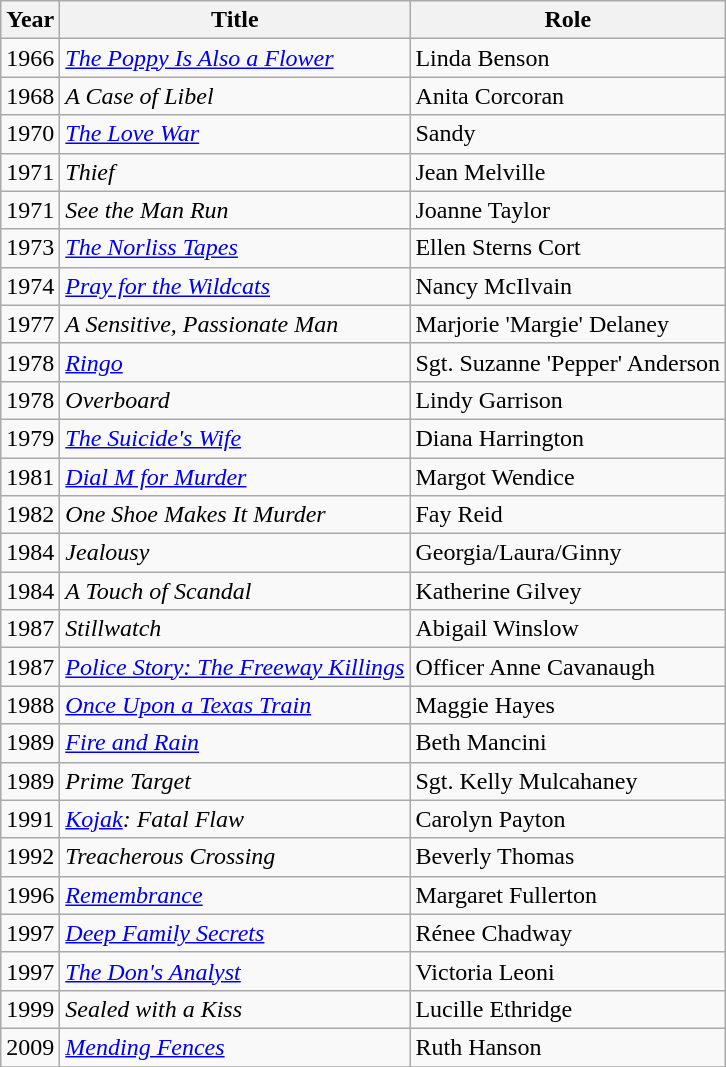<table class="wikitable sortable">
<tr>
<th>Year</th>
<th>Title</th>
<th>Role</th>
</tr>
<tr>
<td>1966</td>
<td><em><a href='#'>The Poppy Is Also a Flower</a></em></td>
<td>Linda Benson</td>
</tr>
<tr>
<td>1968</td>
<td><em>A Case of Libel</em></td>
<td>Anita Corcoran</td>
</tr>
<tr>
<td>1970</td>
<td><em><a href='#'>The Love War</a></em></td>
<td>Sandy</td>
</tr>
<tr>
<td>1971</td>
<td><em>Thief</em></td>
<td>Jean Melville</td>
</tr>
<tr>
<td>1971</td>
<td><em>See the Man Run</em></td>
<td>Joanne Taylor</td>
</tr>
<tr>
<td>1973</td>
<td><em><a href='#'>The Norliss Tapes</a></em></td>
<td>Ellen Sterns Cort</td>
</tr>
<tr>
<td>1974</td>
<td><em><a href='#'>Pray for the Wildcats</a></em></td>
<td>Nancy McIlvain</td>
</tr>
<tr>
<td>1977</td>
<td><em>A Sensitive, Passionate Man</em></td>
<td>Marjorie 'Margie' Delaney</td>
</tr>
<tr>
<td>1978</td>
<td><em><a href='#'>Ringo</a></em></td>
<td>Sgt. Suzanne 'Pepper' Anderson</td>
</tr>
<tr>
<td>1978</td>
<td><em>Overboard</em></td>
<td>Lindy Garrison</td>
</tr>
<tr>
<td>1979</td>
<td><em><a href='#'>The Suicide's Wife</a></em></td>
<td>Diana Harrington</td>
</tr>
<tr>
<td>1981</td>
<td><em><a href='#'>Dial M for Murder</a></em></td>
<td>Margot Wendice</td>
</tr>
<tr>
<td>1982</td>
<td><em>One Shoe Makes It Murder</em></td>
<td>Fay Reid</td>
</tr>
<tr>
<td>1984</td>
<td><em>Jealousy</em></td>
<td>Georgia/Laura/Ginny</td>
</tr>
<tr>
<td>1984</td>
<td><em>A Touch of Scandal</em></td>
<td>Katherine Gilvey</td>
</tr>
<tr>
<td>1987</td>
<td><em>Stillwatch</em></td>
<td>Abigail Winslow</td>
</tr>
<tr>
<td>1987</td>
<td><em><a href='#'>Police Story: The Freeway Killings</a></em></td>
<td>Officer Anne Cavanaugh</td>
</tr>
<tr>
<td>1988</td>
<td><em><a href='#'>Once Upon a Texas Train</a></em></td>
<td>Maggie Hayes</td>
</tr>
<tr>
<td>1989</td>
<td><em><a href='#'>Fire and Rain</a></em></td>
<td>Beth Mancini</td>
</tr>
<tr>
<td>1989</td>
<td><em>Prime Target</em></td>
<td>Sgt. Kelly Mulcahaney</td>
</tr>
<tr>
<td>1991</td>
<td><em><a href='#'>Kojak</a>: Fatal Flaw</em></td>
<td>Carolyn Payton</td>
</tr>
<tr>
<td>1992</td>
<td><em>Treacherous Crossing</em></td>
<td>Beverly Thomas</td>
</tr>
<tr>
<td>1996</td>
<td><em><a href='#'>Remembrance</a></em></td>
<td>Margaret Fullerton</td>
</tr>
<tr>
<td>1997</td>
<td><em><a href='#'>Deep Family Secrets</a></em></td>
<td>Rénee Chadway</td>
</tr>
<tr>
<td>1997</td>
<td><em><a href='#'>The Don's Analyst</a></em></td>
<td>Victoria Leoni</td>
</tr>
<tr>
<td>1999</td>
<td><em>Sealed with a Kiss</em></td>
<td>Lucille Ethridge</td>
</tr>
<tr>
<td>2009</td>
<td><em><a href='#'>Mending Fences</a></em></td>
<td>Ruth Hanson</td>
</tr>
<tr>
</tr>
</table>
